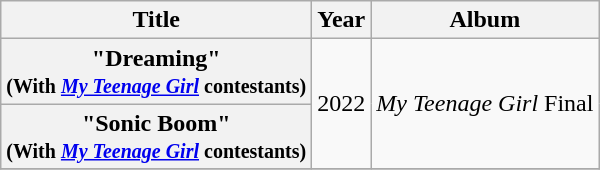<table class="wikitable plainrowheaders" style="text-align:center">
<tr>
<th rowspan="1">Title</th>
<th rowspan="1">Year</th>
<th rowspan="1">Album</th>
</tr>
<tr>
<th scope="row">"Dreaming"<br><small>(With <em><a href='#'>My Teenage Girl</a></em> contestants)</small></th>
<td rowspan="2">2022</td>
<td rowspan="2"><em>My Teenage Girl</em> Final</td>
</tr>
<tr>
<th scope="row">"Sonic Boom"<br><small>(With <em><a href='#'>My Teenage Girl</a></em> contestants)</small></th>
</tr>
<tr>
</tr>
</table>
